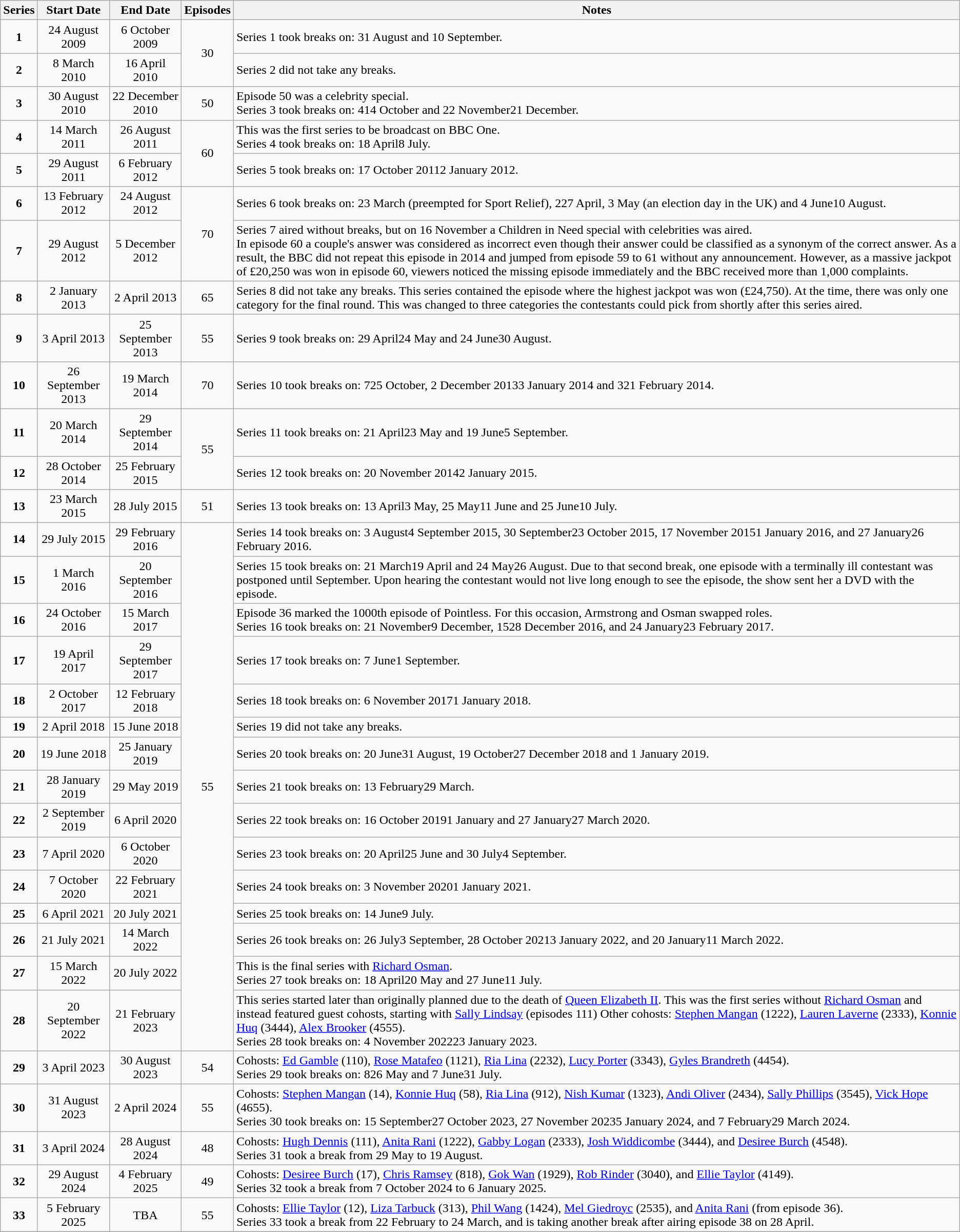<table class="wikitable sticky-header" style="text-align:center;">
<tr>
<th>Series</th>
<th>Start Date</th>
<th>End Date</th>
<th>Episodes</th>
<th>Notes</th>
</tr>
<tr>
<td><strong>1</strong></td>
<td>24 August 2009</td>
<td>6 October 2009</td>
<td rowspan="2">30</td>
<td style="text-align:left;">Series 1 took breaks on: 31 August and 10 September.</td>
</tr>
<tr>
<td><strong>2</strong></td>
<td>8 March 2010</td>
<td>16 April 2010</td>
<td style="text-align:left;">Series 2 did not take any breaks.</td>
</tr>
<tr>
<td><strong>3</strong></td>
<td>30 August 2010</td>
<td>22 December 2010</td>
<td>50</td>
<td style="text-align:left;">Episode 50 was a celebrity special.<br>Series 3 took breaks on: 414 October and 22 November21 December.</td>
</tr>
<tr>
<td><strong>4</strong></td>
<td>14 March 2011</td>
<td>26 August 2011</td>
<td rowspan="2">60</td>
<td style="text-align:left;">This was the first series to be broadcast on BBC One.<br>Series 4 took breaks on: 18 April8 July.</td>
</tr>
<tr>
<td><strong>5</strong></td>
<td>29 August 2011</td>
<td>6 February 2012</td>
<td style="text-align:left;">Series 5 took breaks on: 17 October 20112 January 2012.</td>
</tr>
<tr>
<td><strong>6</strong></td>
<td>13 February 2012</td>
<td>24 August 2012</td>
<td rowspan="2">70</td>
<td style="text-align:left;">Series 6 took breaks on: 23 March (preempted for Sport Relief), 227 April, 3 May (an election day in the UK) and 4 June10 August.</td>
</tr>
<tr>
<td><strong>7</strong></td>
<td>29 August 2012</td>
<td>5 December 2012</td>
<td style="text-align:left;">Series 7 aired without breaks, but on 16 November a Children in Need special with celebrities was aired.<br>In episode 60 a couple's answer was considered as incorrect even though their answer could be classified as a synonym of the correct answer. As a result, the BBC did not repeat this episode in 2014 and jumped from episode 59 to 61 without any announcement. However, as a massive jackpot of £20,250 was won in episode 60, viewers noticed the missing episode immediately and the BBC received more than 1,000 complaints.</td>
</tr>
<tr>
<td><strong>8</strong></td>
<td>2 January 2013</td>
<td>2 April 2013</td>
<td>65</td>
<td style="text-align:left;">Series 8 did not take any breaks. This series contained the episode where the highest jackpot was won (£24,750). At the time, there was only one category for the final round. This was changed to three categories the contestants could pick from shortly after this series aired.</td>
</tr>
<tr>
<td><strong>9</strong></td>
<td>3 April 2013</td>
<td>25 September 2013</td>
<td>55</td>
<td style="text-align:left;">Series 9 took breaks on: 29 April24 May and 24 June30 August.</td>
</tr>
<tr>
<td><strong>10</strong></td>
<td>26 September 2013</td>
<td>19 March 2014</td>
<td>70</td>
<td style="text-align:left;">Series 10 took breaks on: 725 October, 2 December 20133 January 2014 and 321 February 2014.</td>
</tr>
<tr>
<td><strong>11</strong></td>
<td>20 March 2014</td>
<td>29 September 2014</td>
<td rowspan="2">55</td>
<td style="text-align:left;">Series 11 took breaks on: 21 April23 May and 19 June5 September.</td>
</tr>
<tr>
<td><strong>12</strong></td>
<td>28 October 2014</td>
<td>25 February 2015</td>
<td style="text-align:left;">Series 12 took breaks on: 20 November 20142 January 2015.</td>
</tr>
<tr>
<td><strong>13</strong></td>
<td>23 March 2015</td>
<td>28 July 2015</td>
<td>51</td>
<td style="text-align:left;">Series 13 took breaks on: 13 April3 May, 25 May11 June and 25 June10 July.</td>
</tr>
<tr>
<td><strong>14</strong></td>
<td>29 July 2015</td>
<td>29 February 2016</td>
<td rowspan="15">55</td>
<td style="text-align:left;">Series 14 took breaks on: 3 August4 September 2015, 30 September23 October 2015, 17 November 20151 January 2016, and 27 January26 February 2016.</td>
</tr>
<tr>
<td><strong>15</strong></td>
<td>1 March 2016</td>
<td>20 September 2016</td>
<td style="text-align:left;">Series 15 took breaks on: 21 March19 April and 24 May26 August. Due to that second break, one episode with a terminally ill contestant was postponed until September. Upon hearing the contestant would not live long enough to see the episode, the show sent her a DVD with the episode.</td>
</tr>
<tr>
<td><strong>16</strong></td>
<td>24 October 2016</td>
<td>15 March 2017</td>
<td style="text-align:left;">Episode 36 marked the 1000th episode of Pointless. For this occasion, Armstrong and Osman swapped roles.<br>Series 16 took breaks on: 21 November9 December, 1528 December 2016, and 24 January23 February 2017.</td>
</tr>
<tr>
<td><strong>17</strong></td>
<td>19 April 2017</td>
<td>29 September 2017</td>
<td style="text-align:left;">Series 17 took breaks on: 7 June1 September.</td>
</tr>
<tr>
<td><strong>18</strong></td>
<td>2 October 2017</td>
<td>12 February 2018</td>
<td style="text-align:left;">Series 18 took breaks on: 6 November 20171 January 2018.</td>
</tr>
<tr>
<td><strong>19</strong></td>
<td>2 April 2018</td>
<td>15 June 2018</td>
<td style="text-align:left;">Series 19 did not take any breaks.</td>
</tr>
<tr>
<td><strong>20</strong></td>
<td>19 June 2018</td>
<td>25 January 2019</td>
<td style="text-align:left;">Series 20 took breaks on: 20 June31 August, 19 October27 December 2018 and 1 January 2019.</td>
</tr>
<tr>
<td><strong>21</strong></td>
<td>28 January 2019</td>
<td>29 May 2019</td>
<td style="text-align:left;">Series 21 took breaks on: 13 February29 March.</td>
</tr>
<tr>
<td><strong>22</strong></td>
<td>2 September 2019</td>
<td>6 April 2020</td>
<td style="text-align:left;">Series 22 took breaks on: 16 October 20191 January and 27 January27 March 2020.</td>
</tr>
<tr>
<td><strong>23</strong></td>
<td>7 April 2020</td>
<td>6 October 2020</td>
<td style="text-align:left;">Series 23 took breaks on: 20 April25 June and 30 July4 September.</td>
</tr>
<tr>
<td><strong>24</strong></td>
<td>7 October 2020</td>
<td>22 February 2021</td>
<td style="text-align:left;">Series 24 took breaks on: 3 November 20201 January 2021.</td>
</tr>
<tr>
<td><strong>25</strong></td>
<td>6 April 2021</td>
<td>20 July 2021</td>
<td style="text-align:left;">Series 25 took breaks on: 14 June9 July.</td>
</tr>
<tr>
<td><strong>26</strong></td>
<td>21 July 2021</td>
<td>14 March 2022</td>
<td style="text-align:left;">Series 26 took breaks on: 26 July3 September, 28 October 20213 January 2022, and 20 January11 March 2022.</td>
</tr>
<tr>
<td><strong>27</strong></td>
<td>15 March 2022</td>
<td>20 July 2022</td>
<td style="text-align:left;">This is the final series with <a href='#'>Richard Osman</a>.<br>Series 27 took breaks on: 18 April20 May and 27 June11 July.</td>
</tr>
<tr>
<td><strong>28</strong></td>
<td>20 September 2022</td>
<td>21 February 2023</td>
<td style="text-align:left;">This series started later than originally planned due to the death of <a href='#'>Queen Elizabeth II</a>. This was the first series without <a href='#'>Richard Osman</a> and instead featured guest cohosts, starting with <a href='#'>Sally Lindsay</a> (episodes 111) Other cohosts: <a href='#'>Stephen Mangan</a> (1222), <a href='#'>Lauren Laverne</a> (2333), <a href='#'>Konnie Huq</a> (3444), <a href='#'>Alex Brooker</a> (4555).<br>Series 28 took breaks on: 4 November 202223 January 2023.</td>
</tr>
<tr>
<td><strong>29</strong></td>
<td>3 April 2023</td>
<td>30 August 2023</td>
<td>54</td>
<td style="text-align:left;">Cohosts: <a href='#'>Ed Gamble</a> (110), <a href='#'>Rose Matafeo</a> (1121), <a href='#'>Ria Lina</a> (2232), <a href='#'>Lucy Porter</a> (3343), <a href='#'>Gyles Brandreth</a> (4454).<br>Series 29 took breaks on: 826 May and 7 June31 July.</td>
</tr>
<tr>
<td><strong>30</strong></td>
<td>31 August 2023</td>
<td>2 April 2024</td>
<td>55</td>
<td style="text-align:left;">Cohosts: <a href='#'>Stephen Mangan</a> (14), <a href='#'>Konnie Huq</a> (58), <a href='#'>Ria Lina</a> (912), <a href='#'>Nish Kumar</a> (1323), <a href='#'>Andi Oliver</a> (2434), <a href='#'>Sally Phillips</a> (3545), <a href='#'>Vick Hope</a> (4655).<br>Series 30 took breaks on: 15 September27 October 2023, 27 November 20235 January 2024, and 7 February29 March 2024.</td>
</tr>
<tr>
<td><strong>31</strong></td>
<td>3 April 2024</td>
<td>28 August 2024</td>
<td>48</td>
<td style="text-align:left;">Cohosts: <a href='#'>Hugh Dennis</a> (111), <a href='#'>Anita Rani</a> (1222), <a href='#'>Gabby Logan</a> (2333), <a href='#'>Josh Widdicombe</a> (3444), and <a href='#'>Desiree Burch</a> (4548).<br>Series 31 took a break from 29 May to 19 August.</td>
</tr>
<tr>
<td><strong>32</strong></td>
<td>29 August 2024</td>
<td>4 February 2025</td>
<td>49</td>
<td style="text-align:left;">Cohosts: <a href='#'>Desiree Burch</a> (17), <a href='#'>Chris Ramsey</a> (818), <a href='#'>Gok Wan</a> (1929), <a href='#'>Rob Rinder</a> (3040), and <a href='#'>Ellie Taylor</a> (4149).<br>Series 32 took a break from 7 October 2024 to 6 January 2025.</td>
</tr>
<tr>
<td><strong>33</strong></td>
<td>5 February 2025</td>
<td>TBA</td>
<td>55</td>
<td style="text-align:left;">Cohosts: <a href='#'>Ellie Taylor</a> (12), <a href='#'>Liza Tarbuck</a> (313), <a href='#'>Phil Wang</a> (1424), <a href='#'>Mel Giedroyc</a> (2535), and <a href='#'>Anita Rani</a> (from episode 36).<br>Series 33 took a break from 22 February to 24 March, and is taking another break after airing episode 38 on 28 April.</td>
</tr>
<tr>
</tr>
</table>
